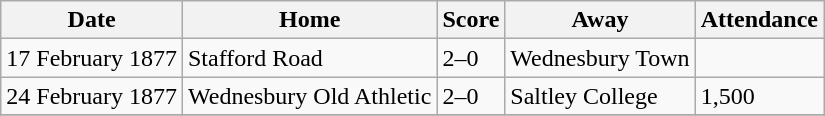<table class="wikitable">
<tr>
<th>Date</th>
<th>Home</th>
<th>Score</th>
<th>Away</th>
<th>Attendance</th>
</tr>
<tr>
<td>17 February 1877</td>
<td>Stafford Road</td>
<td>2–0</td>
<td>Wednesbury Town</td>
<td></td>
</tr>
<tr>
<td>24 February 1877</td>
<td>Wednesbury Old Athletic</td>
<td>2–0</td>
<td>Saltley College</td>
<td>1,500</td>
</tr>
<tr>
</tr>
</table>
